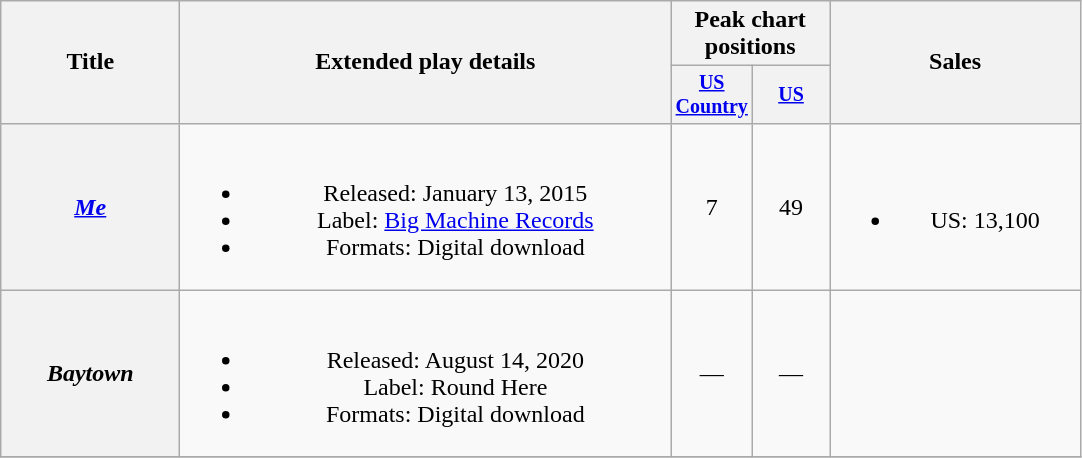<table class="wikitable plainrowheaders" style="text-align:center;">
<tr>
<th scope="col" rowspan="2" style="width:7em;">Title</th>
<th scope="col" rowspan="2" style="width:20em;">Extended play details</th>
<th colspan="2">Peak chart<br>positions</th>
<th scope="col" rowspan="2" style="width:10em;">Sales</th>
</tr>
<tr style="font-size:smaller;">
<th style="width:45px;"><a href='#'>US Country</a><br></th>
<th style="width:45px;"><a href='#'>US</a><br></th>
</tr>
<tr>
<th scope="row"><em><a href='#'>Me</a></em></th>
<td><br><ul><li>Released: January 13, 2015</li><li>Label: <a href='#'>Big Machine Records</a></li><li>Formats: Digital download</li></ul></td>
<td>7</td>
<td>49</td>
<td><br><ul><li>US: 13,100</li></ul></td>
</tr>
<tr>
<th scope="row"><em>Baytown</em></th>
<td><br><ul><li>Released: August 14, 2020</li><li>Label: Round Here</li><li>Formats: Digital download</li></ul></td>
<td>—</td>
<td>—</td>
<td></td>
</tr>
<tr>
</tr>
</table>
